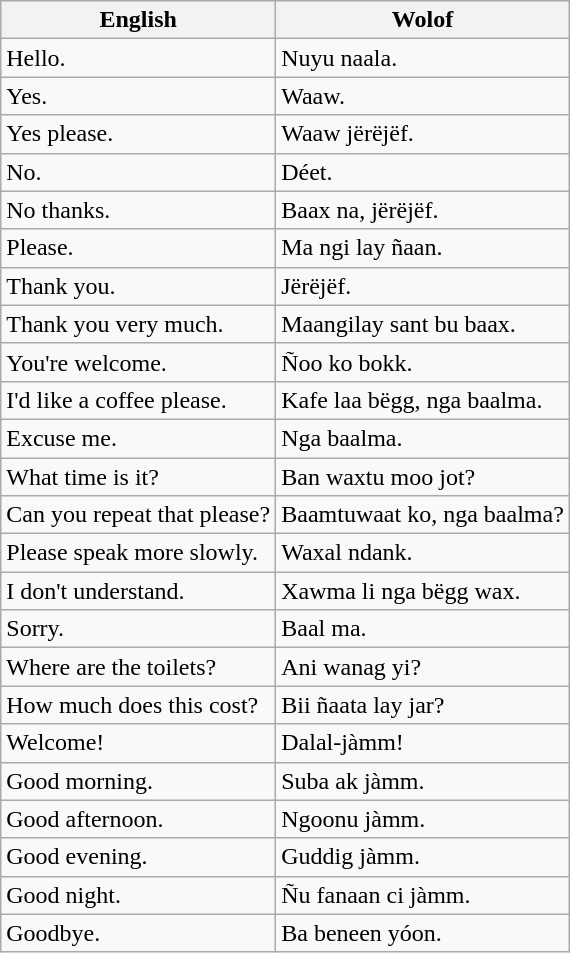<table class="wikitable">
<tr>
<th>English</th>
<th>Wolof</th>
</tr>
<tr>
<td>Hello.</td>
<td>Nuyu naala.</td>
</tr>
<tr>
<td>Yes.</td>
<td>Waaw.</td>
</tr>
<tr>
<td>Yes please.</td>
<td>Waaw jërëjëf.</td>
</tr>
<tr>
<td>No.</td>
<td>Déet.</td>
</tr>
<tr>
<td>No thanks.</td>
<td>Baax na, jërëjëf.</td>
</tr>
<tr>
<td>Please.</td>
<td>Ma ngi lay ñaan.</td>
</tr>
<tr>
<td>Thank you.</td>
<td>Jërëjëf.</td>
</tr>
<tr>
<td>Thank you very much.</td>
<td>Maangilay sant bu baax.</td>
</tr>
<tr>
<td>You're welcome.</td>
<td>Ñoo ko bokk.</td>
</tr>
<tr>
<td>I'd like a coffee please.</td>
<td>Kafe laa bëgg, nga baalma.</td>
</tr>
<tr>
<td>Excuse me.</td>
<td>Nga baalma.</td>
</tr>
<tr>
<td>What time is it?</td>
<td>Ban waxtu moo jot?</td>
</tr>
<tr>
<td>Can you repeat that please?</td>
<td>Baamtuwaat ko, nga baalma?</td>
</tr>
<tr>
<td>Please speak more slowly.</td>
<td>Waxal ndank.</td>
</tr>
<tr>
<td>I don't understand.</td>
<td>Xawma li nga bëgg wax.</td>
</tr>
<tr>
<td>Sorry.</td>
<td>Baal ma.</td>
</tr>
<tr>
<td>Where are the toilets?</td>
<td>Ani wanag yi?</td>
</tr>
<tr>
<td>How much does this cost?</td>
<td>Bii ñaata lay jar?</td>
</tr>
<tr>
<td>Welcome!</td>
<td>Dalal-jàmm!</td>
</tr>
<tr>
<td>Good morning.</td>
<td>Suba ak jàmm.</td>
</tr>
<tr>
<td>Good afternoon.</td>
<td>Ngoonu jàmm.</td>
</tr>
<tr>
<td>Good evening.</td>
<td>Guddig jàmm.</td>
</tr>
<tr>
<td>Good night.</td>
<td>Ñu fanaan ci jàmm.</td>
</tr>
<tr>
<td>Goodbye.</td>
<td>Ba beneen yóon.</td>
</tr>
</table>
